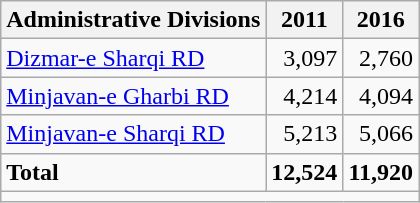<table class="wikitable">
<tr>
<th>Administrative Divisions</th>
<th>2011</th>
<th>2016</th>
</tr>
<tr>
<td><a href='#'>Dizmar-e Sharqi RD</a></td>
<td style="text-align: right;">3,097</td>
<td style="text-align: right;">2,760</td>
</tr>
<tr>
<td><a href='#'>Minjavan-e Gharbi RD</a></td>
<td style="text-align: right;">4,214</td>
<td style="text-align: right;">4,094</td>
</tr>
<tr>
<td><a href='#'>Minjavan-e Sharqi RD</a></td>
<td style="text-align: right;">5,213</td>
<td style="text-align: right;">5,066</td>
</tr>
<tr>
<td><strong>Total</strong></td>
<td style="text-align: right;"><strong>12,524</strong></td>
<td style="text-align: right;"><strong>11,920</strong></td>
</tr>
<tr>
<td colspan=3></td>
</tr>
</table>
